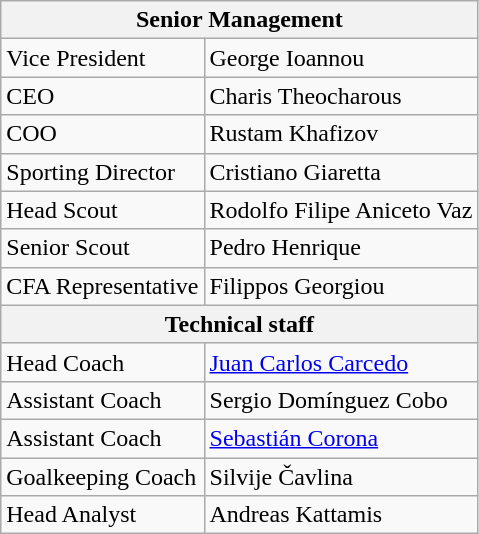<table class="wikitable" style="text-align: center">
<tr>
<th colspan="2">Senior Management</th>
</tr>
<tr>
<td align=left>Vice President</td>
<td align=left> George Ioannou</td>
</tr>
<tr>
<td style="text-align:left;">CEO</td>
<td style="text-align:left;"> Charis Theocharous</td>
</tr>
<tr>
<td align=left>COO</td>
<td align=left> Rustam Khafizov</td>
</tr>
<tr>
<td align=left>Sporting Director</td>
<td align=left> Cristiano Giaretta</td>
</tr>
<tr>
<td align=left>Head Scout</td>
<td align=left> Rodolfo Filipe Aniceto Vaz</td>
</tr>
<tr>
<td align=left>Senior Scout</td>
<td align=left> Pedro Henrique</td>
</tr>
<tr>
<td align=left>CFA Representative</td>
<td align=left> Filippos Georgiou</td>
</tr>
<tr>
<th colspan="2">Technical staff</th>
</tr>
<tr>
<td align=left>Head Coach</td>
<td align=left> <a href='#'>Juan Carlos Carcedo</a></td>
</tr>
<tr>
<td align=left>Assistant Coach</td>
<td align=left> Sergio Domínguez Cobo</td>
</tr>
<tr>
<td align=left>Assistant Coach</td>
<td align=left> <a href='#'>Sebastián Corona</a></td>
</tr>
<tr>
<td align=left>Goalkeeping Coach</td>
<td align=left> Silvije Čavlina</td>
</tr>
<tr>
<td align=left>Head Analyst</td>
<td align=left> Andreas Kattamis</td>
</tr>
</table>
